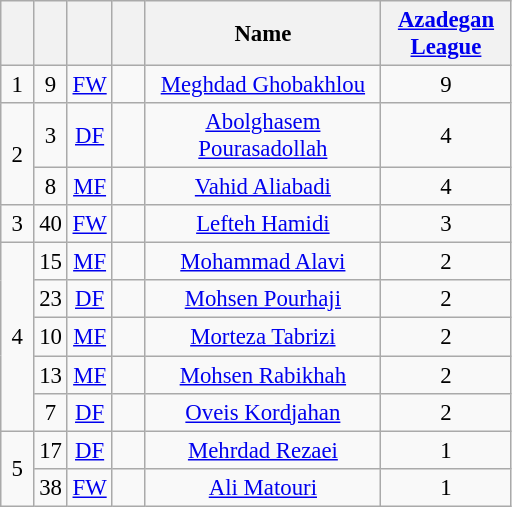<table class="wikitable" style="font-size: 95%; text-align: center;">
<tr>
<th width=15></th>
<th width=15></th>
<th width=15></th>
<th width=15></th>
<th width=150>Name</th>
<th width=80><a href='#'>Azadegan League</a></th>
</tr>
<tr>
<td>1</td>
<td>9</td>
<td><a href='#'>FW</a></td>
<td></td>
<td><a href='#'>Meghdad Ghobakhlou</a></td>
<td>9</td>
</tr>
<tr>
<td rowspan="2">2</td>
<td>3</td>
<td><a href='#'>DF</a></td>
<td></td>
<td><a href='#'>Abolghasem Pourasadollah</a></td>
<td>4</td>
</tr>
<tr>
<td>8</td>
<td><a href='#'>MF</a></td>
<td></td>
<td><a href='#'>Vahid Aliabadi</a></td>
<td>4</td>
</tr>
<tr>
<td>3</td>
<td>40</td>
<td><a href='#'>FW</a></td>
<td></td>
<td><a href='#'>Lefteh Hamidi</a></td>
<td>3</td>
</tr>
<tr>
<td rowspan="5">4</td>
<td>15</td>
<td><a href='#'>MF</a></td>
<td></td>
<td><a href='#'>Mohammad Alavi</a></td>
<td>2</td>
</tr>
<tr>
<td>23</td>
<td><a href='#'>DF</a></td>
<td></td>
<td><a href='#'>Mohsen Pourhaji</a></td>
<td>2</td>
</tr>
<tr>
<td>10</td>
<td><a href='#'>MF</a></td>
<td></td>
<td><a href='#'>Morteza Tabrizi</a></td>
<td>2</td>
</tr>
<tr>
<td>13</td>
<td><a href='#'>MF</a></td>
<td></td>
<td><a href='#'>Mohsen Rabikhah</a></td>
<td>2</td>
</tr>
<tr>
<td>7</td>
<td><a href='#'>DF</a></td>
<td></td>
<td><a href='#'>Oveis Kordjahan</a></td>
<td>2</td>
</tr>
<tr>
<td rowspan="2">5</td>
<td>17</td>
<td><a href='#'>DF</a></td>
<td></td>
<td><a href='#'>Mehrdad Rezaei</a></td>
<td>1</td>
</tr>
<tr>
<td>38</td>
<td><a href='#'>FW</a></td>
<td></td>
<td><a href='#'>Ali Matouri</a></td>
<td>1</td>
</tr>
</table>
